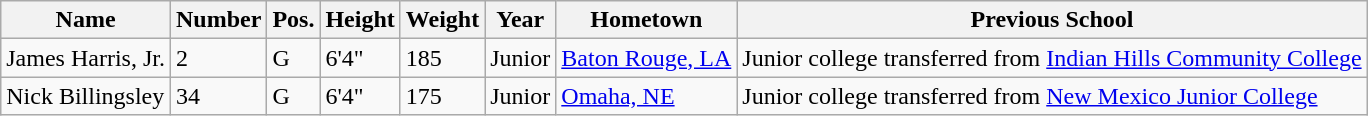<table class="wikitable sortable" border="1">
<tr>
<th>Name</th>
<th>Number</th>
<th>Pos.</th>
<th>Height</th>
<th>Weight</th>
<th>Year</th>
<th>Hometown</th>
<th class="unsortable">Previous School</th>
</tr>
<tr>
<td>James Harris, Jr.</td>
<td>2</td>
<td>G</td>
<td>6'4"</td>
<td>185</td>
<td>Junior</td>
<td><a href='#'>Baton Rouge, LA</a></td>
<td>Junior college transferred from <a href='#'>Indian Hills Community College</a></td>
</tr>
<tr>
<td>Nick Billingsley</td>
<td>34</td>
<td>G</td>
<td>6'4"</td>
<td>175</td>
<td>Junior</td>
<td><a href='#'>Omaha, NE</a></td>
<td>Junior college transferred from <a href='#'>New Mexico Junior College</a></td>
</tr>
</table>
